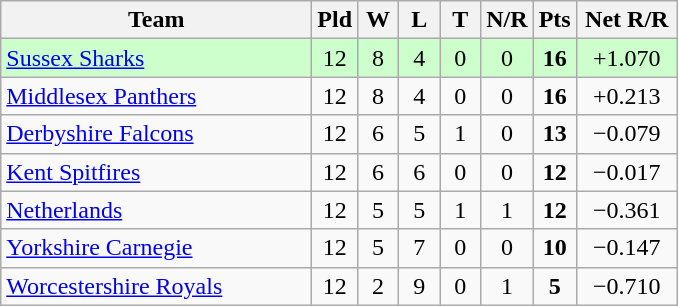<table class="wikitable" style="text-align: center;">
<tr>
<th width=200>Team</th>
<th width=20>Pld</th>
<th width=20>W</th>
<th width=20>L</th>
<th width=20>T</th>
<th width=20>N/R</th>
<th width=20>Pts</th>
<th width=60>Net R/R</th>
</tr>
<tr style="background:#cfc;">
<td align=left><a href='#'>Sussex Sharks</a></td>
<td>12</td>
<td>8</td>
<td>4</td>
<td>0</td>
<td>0</td>
<td><strong>16</strong></td>
<td>+1.070</td>
</tr>
<tr>
<td align=left><a href='#'>Middlesex Panthers</a></td>
<td>12</td>
<td>8</td>
<td>4</td>
<td>0</td>
<td>0</td>
<td><strong>16</strong></td>
<td>+0.213</td>
</tr>
<tr>
<td align=left><a href='#'>Derbyshire Falcons</a></td>
<td>12</td>
<td>6</td>
<td>5</td>
<td>1</td>
<td>0</td>
<td><strong>13</strong></td>
<td>−0.079</td>
</tr>
<tr>
<td align=left><a href='#'>Kent Spitfires</a></td>
<td>12</td>
<td>6</td>
<td>6</td>
<td>0</td>
<td>0</td>
<td><strong>12</strong></td>
<td>−0.017</td>
</tr>
<tr>
<td align=left><a href='#'>Netherlands</a></td>
<td>12</td>
<td>5</td>
<td>5</td>
<td>1</td>
<td>1</td>
<td><strong>12</strong></td>
<td>−0.361</td>
</tr>
<tr>
<td align=left><a href='#'>Yorkshire Carnegie</a></td>
<td>12</td>
<td>5</td>
<td>7</td>
<td>0</td>
<td>0</td>
<td><strong>10</strong></td>
<td>−0.147</td>
</tr>
<tr>
<td align=left><a href='#'>Worcestershire Royals</a></td>
<td>12</td>
<td>2</td>
<td>9</td>
<td>0</td>
<td>1</td>
<td><strong>5</strong></td>
<td>−0.710</td>
</tr>
</table>
